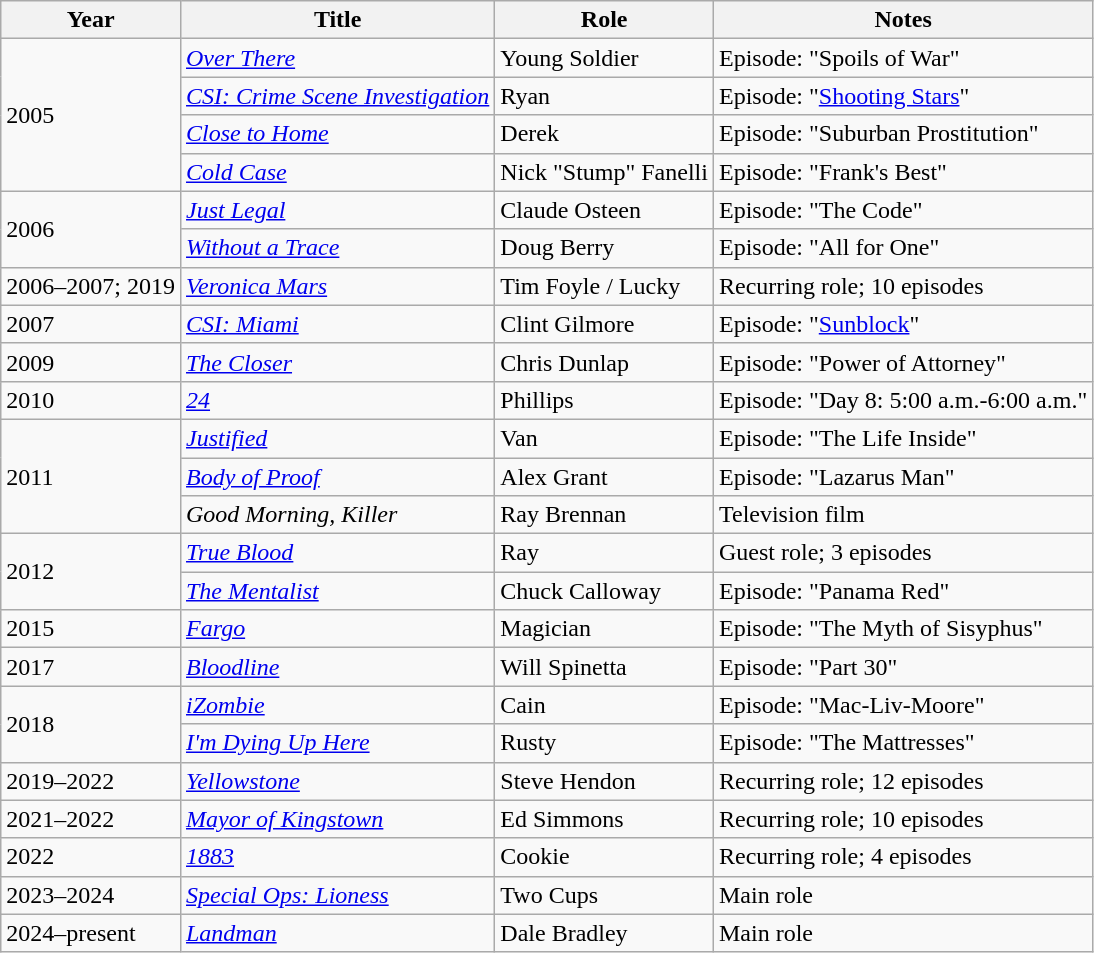<table class="wikitable sortable">
<tr>
<th>Year</th>
<th>Title</th>
<th>Role</th>
<th class="unsortable">Notes</th>
</tr>
<tr>
<td rowspan="4">2005</td>
<td><em><a href='#'>Over There</a></em></td>
<td>Young Soldier</td>
<td>Episode: "Spoils of War"</td>
</tr>
<tr>
<td><em><a href='#'>CSI: Crime Scene Investigation</a></em></td>
<td>Ryan</td>
<td>Episode: "<a href='#'>Shooting Stars</a>"</td>
</tr>
<tr>
<td><em><a href='#'>Close to Home</a></em></td>
<td>Derek</td>
<td>Episode: "Suburban Prostitution"</td>
</tr>
<tr>
<td><em><a href='#'>Cold Case</a></em></td>
<td>Nick "Stump" Fanelli</td>
<td>Episode: "Frank's Best"</td>
</tr>
<tr>
<td rowspan="2">2006</td>
<td><em><a href='#'>Just Legal</a></em></td>
<td>Claude Osteen</td>
<td>Episode: "The Code"</td>
</tr>
<tr>
<td><em><a href='#'>Without a Trace</a></em></td>
<td>Doug Berry</td>
<td>Episode: "All for One"</td>
</tr>
<tr>
<td>2006–2007; 2019</td>
<td><em><a href='#'>Veronica Mars</a></em></td>
<td>Tim Foyle / Lucky</td>
<td>Recurring role; 10 episodes</td>
</tr>
<tr>
<td>2007</td>
<td><em><a href='#'>CSI: Miami</a></em></td>
<td>Clint Gilmore</td>
<td>Episode: "<a href='#'>Sunblock</a>"</td>
</tr>
<tr>
<td>2009</td>
<td><em><a href='#'>The Closer</a></em></td>
<td>Chris Dunlap</td>
<td>Episode: "Power of Attorney"</td>
</tr>
<tr>
<td>2010</td>
<td><em><a href='#'>24</a></em></td>
<td>Phillips</td>
<td>Episode: "Day 8: 5:00 a.m.-6:00 a.m."</td>
</tr>
<tr>
<td rowspan="3">2011</td>
<td><em><a href='#'>Justified</a></em></td>
<td>Van</td>
<td>Episode: "The Life Inside"</td>
</tr>
<tr>
<td><em><a href='#'>Body of Proof</a></em></td>
<td>Alex Grant</td>
<td>Episode: "Lazarus Man"</td>
</tr>
<tr>
<td><em>Good Morning, Killer</em></td>
<td>Ray Brennan</td>
<td>Television film</td>
</tr>
<tr>
<td rowspan="2">2012</td>
<td><em><a href='#'>True Blood</a></em></td>
<td>Ray</td>
<td>Guest role; 3 episodes</td>
</tr>
<tr>
<td><em><a href='#'>The Mentalist</a></em></td>
<td>Chuck Calloway</td>
<td>Episode: "Panama Red"</td>
</tr>
<tr>
<td>2015</td>
<td><em><a href='#'>Fargo</a></em></td>
<td>Magician</td>
<td>Episode: "The Myth of Sisyphus"</td>
</tr>
<tr>
<td>2017</td>
<td><em><a href='#'>Bloodline</a></em></td>
<td>Will Spinetta</td>
<td>Episode: "Part 30"</td>
</tr>
<tr>
<td rowspan="2">2018</td>
<td><em><a href='#'>iZombie</a></em></td>
<td>Cain</td>
<td>Episode: "Mac-Liv-Moore"</td>
</tr>
<tr>
<td><em><a href='#'>I'm Dying Up Here</a></em></td>
<td>Rusty</td>
<td>Episode: "The Mattresses"</td>
</tr>
<tr>
<td>2019–2022</td>
<td><em><a href='#'>Yellowstone</a></em></td>
<td>Steve Hendon</td>
<td>Recurring role; 12 episodes</td>
</tr>
<tr>
<td>2021–2022</td>
<td><em><a href='#'>Mayor of Kingstown</a></em></td>
<td>Ed Simmons</td>
<td>Recurring role; 10 episodes</td>
</tr>
<tr>
<td>2022</td>
<td><em><a href='#'>1883</a></em></td>
<td>Cookie</td>
<td>Recurring role; 4 episodes</td>
</tr>
<tr>
<td>2023–2024</td>
<td><em><a href='#'>Special Ops: Lioness</a></em></td>
<td>Two Cups</td>
<td>Main role</td>
</tr>
<tr>
<td>2024–present</td>
<td><em><a href='#'>Landman</a></em></td>
<td>Dale Bradley</td>
<td>Main role</td>
</tr>
</table>
